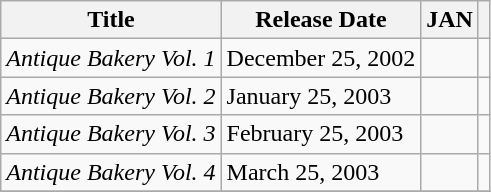<table class="wikitable plainrowheaders" style="text-align:left;">
<tr>
<th scope="col">Title</th>
<th scope="col">Release Date</th>
<th scope="col">JAN</th>
<th scope="col"></th>
</tr>
<tr>
<td><em>Antique Bakery Vol. 1</em></td>
<td>December 25, 2002</td>
<td></td>
<td style="text-align:center;"></td>
</tr>
<tr>
<td><em>Antique Bakery Vol. 2</em></td>
<td>January 25, 2003</td>
<td></td>
<td style="text-align:center;"></td>
</tr>
<tr>
<td><em>Antique Bakery Vol. 3</em></td>
<td>February 25, 2003</td>
<td></td>
<td style="text-align:center;"></td>
</tr>
<tr>
<td><em>Antique Bakery Vol. 4</em></td>
<td>March 25, 2003</td>
<td></td>
<td style="text-align:center;"></td>
</tr>
<tr>
</tr>
</table>
